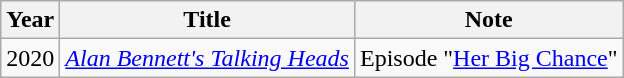<table class="wikitable">
<tr>
<th>Year</th>
<th>Title</th>
<th>Note</th>
</tr>
<tr>
<td>2020</td>
<td><em><a href='#'>Alan Bennett's Talking Heads</a></em></td>
<td>Episode "<a href='#'>Her Big Chance</a>"</td>
</tr>
</table>
